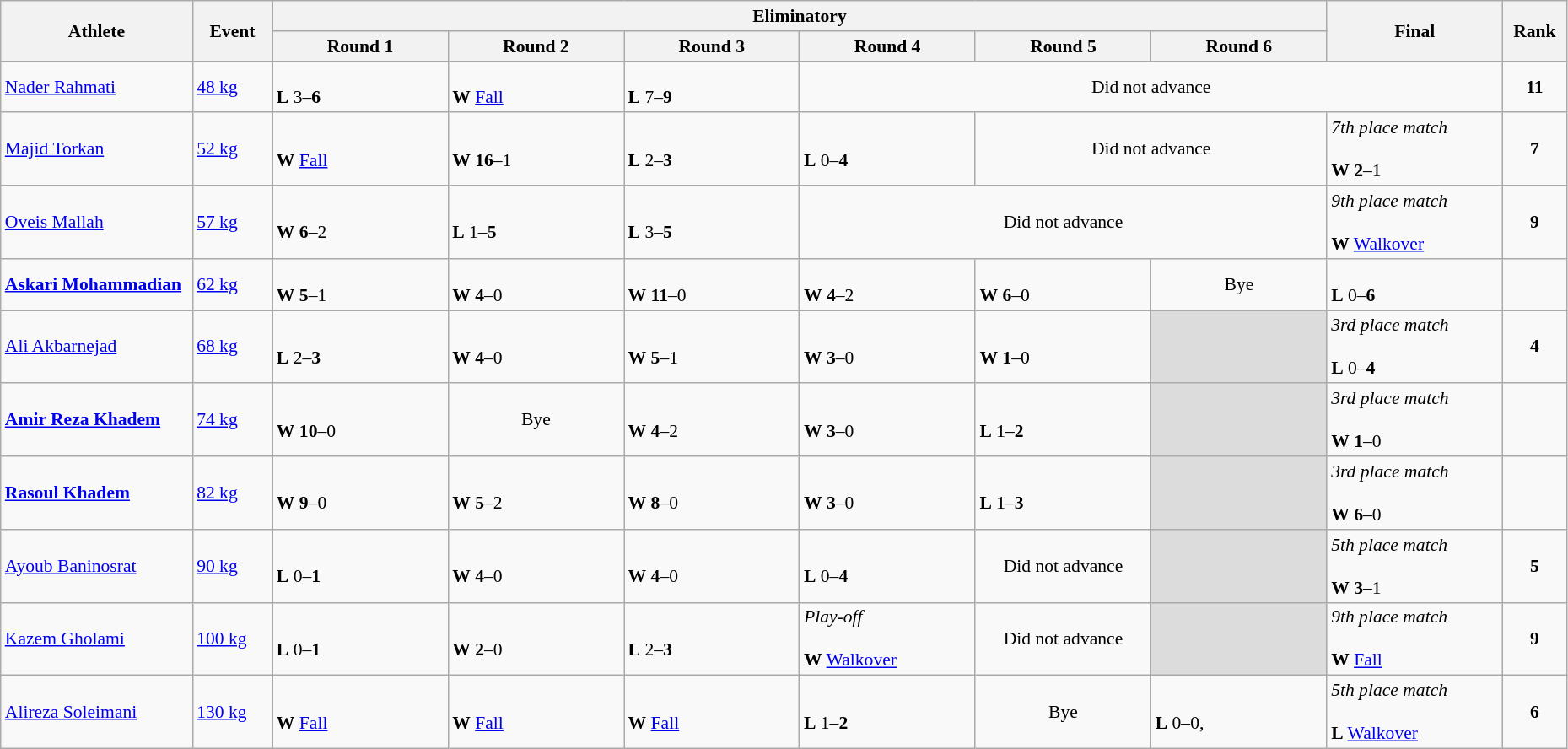<table class="wikitable" width="98%" style="text-align:left; font-size:90%">
<tr>
<th rowspan="2" width="12%">Athlete</th>
<th rowspan="2" width="5%">Event</th>
<th colspan="6">Eliminatory</th>
<th rowspan="2" width="11%">Final</th>
<th rowspan="2" width="4%">Rank</th>
</tr>
<tr>
<th width="11%">Round 1</th>
<th width="11%">Round 2</th>
<th width="11%">Round 3</th>
<th width="11%">Round 4</th>
<th width="11%">Round 5</th>
<th width="11%">Round 6</th>
</tr>
<tr>
<td><a href='#'>Nader Rahmati</a></td>
<td><a href='#'>48 kg</a></td>
<td><br><strong>L</strong> 3–<strong>6</strong></td>
<td><br><strong>W</strong> <a href='#'>Fall</a></td>
<td><br><strong>L</strong> 7–<strong>9</strong></td>
<td colspan=4 align=center>Did not advance</td>
<td align=center><strong>11</strong></td>
</tr>
<tr>
<td><a href='#'>Majid Torkan</a></td>
<td><a href='#'>52 kg</a></td>
<td><br><strong>W</strong> <a href='#'>Fall</a></td>
<td><br><strong>W</strong> <strong>16</strong>–1</td>
<td><br><strong>L</strong> 2–<strong>3</strong></td>
<td><br><strong>L</strong> 0–<strong>4</strong></td>
<td colspan=2 align=center>Did not advance</td>
<td><em>7th place match</em><br><br><strong>W</strong> <strong>2</strong>–1</td>
<td align=center><strong>7</strong></td>
</tr>
<tr>
<td><a href='#'>Oveis Mallah</a></td>
<td><a href='#'>57 kg</a></td>
<td><br><strong>W</strong> <strong>6</strong>–2</td>
<td><br><strong>L</strong> 1–<strong>5</strong></td>
<td><br><strong>L</strong> 3–<strong>5</strong></td>
<td colspan=3 align=center>Did not advance</td>
<td><em>9th place match</em><br><br><strong>W</strong> <a href='#'>Walkover</a></td>
<td align=center><strong>9</strong></td>
</tr>
<tr>
<td><strong><a href='#'>Askari Mohammadian</a></strong></td>
<td><a href='#'>62 kg</a></td>
<td><br><strong>W</strong> <strong>5</strong>–1</td>
<td><br><strong>W</strong> <strong>4</strong>–0</td>
<td><br><strong>W</strong> <strong>11</strong>–0</td>
<td><br><strong>W</strong> <strong>4</strong>–2</td>
<td><br><strong>W</strong> <strong>6</strong>–0</td>
<td align=center>Bye</td>
<td><br><strong>L</strong> 0–<strong>6</strong></td>
<td align=center></td>
</tr>
<tr>
<td><a href='#'>Ali Akbarnejad</a></td>
<td><a href='#'>68 kg</a></td>
<td><br><strong>L</strong> 2–<strong>3</strong></td>
<td><br><strong>W</strong> <strong>4</strong>–0</td>
<td><br><strong>W</strong> <strong>5</strong>–1</td>
<td><br><strong>W</strong> <strong>3</strong>–0</td>
<td><br><strong>W</strong> <strong>1</strong>–0</td>
<td bgcolor=#DCDCDC></td>
<td><em>3rd place match</em><br><br><strong>L</strong> 0–<strong>4</strong></td>
<td align=center><strong>4</strong></td>
</tr>
<tr>
<td><strong><a href='#'>Amir Reza Khadem</a></strong></td>
<td><a href='#'>74 kg</a></td>
<td><br><strong>W</strong> <strong>10</strong>–0</td>
<td align=center>Bye</td>
<td><br><strong>W</strong> <strong>4</strong>–2</td>
<td><br><strong>W</strong> <strong>3</strong>–0</td>
<td><br><strong>L</strong> 1–<strong>2</strong></td>
<td bgcolor=#DCDCDC></td>
<td><em>3rd place match</em><br><br><strong>W</strong> <strong>1</strong>–0</td>
<td align=center></td>
</tr>
<tr>
<td><strong><a href='#'>Rasoul Khadem</a></strong></td>
<td><a href='#'>82 kg</a></td>
<td><br><strong>W</strong> <strong>9</strong>–0</td>
<td><br><strong>W</strong> <strong>5</strong>–2</td>
<td><br><strong>W</strong> <strong>8</strong>–0</td>
<td><br><strong>W</strong> <strong>3</strong>–0</td>
<td><br><strong>L</strong> 1–<strong>3</strong></td>
<td bgcolor=#DCDCDC></td>
<td><em>3rd place match</em><br><br><strong>W</strong> <strong>6</strong>–0</td>
<td align=center></td>
</tr>
<tr>
<td><a href='#'>Ayoub Baninosrat</a></td>
<td><a href='#'>90 kg</a></td>
<td><br><strong>L</strong> 0–<strong>1</strong></td>
<td><br><strong>W</strong> <strong>4</strong>–0</td>
<td><br><strong>W</strong> <strong>4</strong>–0</td>
<td><br><strong>L</strong> 0–<strong>4</strong></td>
<td align=center>Did not advance</td>
<td bgcolor=#DCDCDC></td>
<td><em>5th place match</em><br><br><strong>W</strong> <strong>3</strong>–1</td>
<td align=center><strong>5</strong></td>
</tr>
<tr>
<td><a href='#'>Kazem Gholami</a></td>
<td><a href='#'>100 kg</a></td>
<td><br><strong>L</strong> 0–<strong>1</strong></td>
<td><br><strong>W</strong> <strong>2</strong>–0</td>
<td><br><strong>L</strong> 2–<strong>3</strong></td>
<td><em>Play-off</em><br><br><strong>W</strong> <a href='#'>Walkover</a></td>
<td align=center>Did not advance</td>
<td bgcolor=#DCDCDC></td>
<td><em>9th place match</em><br><br><strong>W</strong> <a href='#'>Fall</a></td>
<td align=center><strong>9</strong></td>
</tr>
<tr>
<td><a href='#'>Alireza Soleimani</a></td>
<td><a href='#'>130 kg</a></td>
<td><br><strong>W</strong> <a href='#'>Fall</a></td>
<td><br><strong>W</strong> <a href='#'>Fall</a></td>
<td><br><strong>W</strong> <a href='#'>Fall</a></td>
<td><br><strong>L</strong> 1–<strong>2</strong></td>
<td align=center>Bye</td>
<td><br><strong>L</strong> 0–0, </td>
<td><em>5th place match</em><br><br><strong>L</strong> <a href='#'>Walkover</a></td>
<td align=center><strong>6</strong></td>
</tr>
</table>
